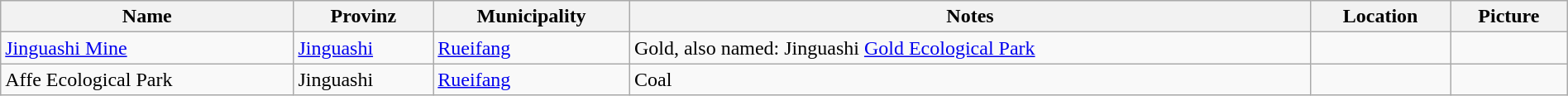<table class="wikitable sortable" style="width:100%">
<tr>
<th>Name</th>
<th>Provinz</th>
<th>Municipality</th>
<th class="unsortable">Notes</th>
<th class="unsortable">Location</th>
<th class="unsortable">Picture</th>
</tr>
<tr>
<td><a href='#'>Jinguashi Mine</a></td>
<td><a href='#'>Jinguashi</a></td>
<td><a href='#'>Rueifang</a></td>
<td>Gold, also named: Jinguashi <a href='#'>Gold Ecological Park</a></td>
<td></td>
<td></td>
</tr>
<tr>
<td>Affe Ecological Park</td>
<td>Jinguashi</td>
<td><a href='#'>Rueifang</a></td>
<td>Coal</td>
<td></td>
<td></td>
</tr>
</table>
